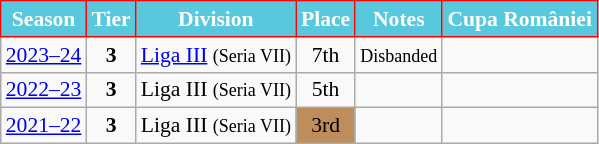<table class="wikitable" style="text-align:center; font-size:90%">
<tr>
<th style="background:#58c8de;color:#FFFFFF;border:1px solid #FF0000;">Season</th>
<th style="background:#58c8de;color:#FFFFFF;border:1px solid #FF0000;">Tier</th>
<th style="background:#58c8de;color:#FFFFFF;border:1px solid #FF0000;">Division</th>
<th style="background:#58c8de;color:#FFFFFF;border:1px solid #FF0000;">Place</th>
<th style="background:#58c8de;color:#FFFFFF;border:1px solid #FF0000;">Notes</th>
<th style="background:#58c8de;color:#FFFFFF;border:1px solid #FF0000;">Cupa României</th>
</tr>
<tr>
<td><a href='#'>2023–24</a></td>
<td><strong>3</strong></td>
<td><a href='#'>Liga III</a> <small>(Seria VII)</small></td>
<td>7th</td>
<td><small>Disbanded</small></td>
<td></td>
</tr>
<tr>
<td><a href='#'>2022–23</a></td>
<td><strong>3</strong></td>
<td>Liga III <small>(Seria VII)</small></td>
<td>5th</td>
<td></td>
<td></td>
</tr>
<tr>
<td><a href='#'>2021–22</a></td>
<td><strong>3</strong></td>
<td>Liga III <small>(Seria VII)</small></td>
<td align=center bgcolor=#BF8D5B>3rd</td>
<td></td>
<td></td>
</tr>
</table>
